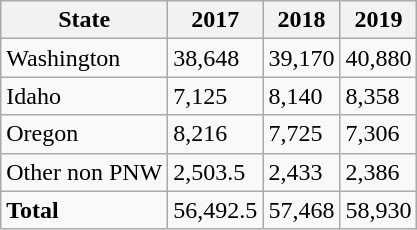<table class="wikitable">
<tr>
<th>State</th>
<th>2017</th>
<th>2018</th>
<th>2019</th>
</tr>
<tr>
<td>Washington</td>
<td>38,648</td>
<td>39,170</td>
<td>40,880</td>
</tr>
<tr>
<td>Idaho</td>
<td>7,125</td>
<td>8,140</td>
<td>8,358</td>
</tr>
<tr>
<td>Oregon</td>
<td>8,216</td>
<td>7,725</td>
<td>7,306</td>
</tr>
<tr>
<td>Other non PNW</td>
<td>2,503.5</td>
<td>2,433</td>
<td>2,386</td>
</tr>
<tr>
<td><strong>Total</strong></td>
<td>56,492.5</td>
<td>57,468</td>
<td>58,930</td>
</tr>
</table>
